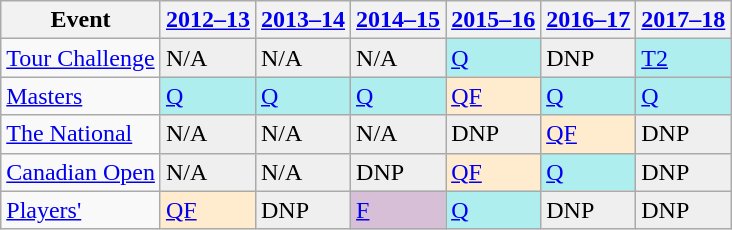<table class="wikitable">
<tr>
<th>Event</th>
<th><a href='#'>2012–13</a></th>
<th><a href='#'>2013–14</a></th>
<th><a href='#'>2014–15</a></th>
<th><a href='#'>2015–16</a></th>
<th><a href='#'>2016–17</a></th>
<th><a href='#'>2017–18</a></th>
</tr>
<tr>
<td><a href='#'>Tour Challenge</a></td>
<td style="background:#EFEFEF;">N/A</td>
<td style="background:#EFEFEF;">N/A</td>
<td style="background:#EFEFEF;">N/A</td>
<td style="background:#afeeee;"><a href='#'>Q</a></td>
<td style="background:#EFEFEF;">DNP</td>
<td style="background:#afeeee;"><a href='#'>T2</a></td>
</tr>
<tr>
<td><a href='#'>Masters</a></td>
<td style="background:#afeeee;"><a href='#'>Q</a></td>
<td style="background:#afeeee;"><a href='#'>Q</a></td>
<td style="background:#afeeee;"><a href='#'>Q</a></td>
<td style="background:#ffebcd;"><a href='#'>QF</a></td>
<td style="background:#afeeee;"><a href='#'>Q</a></td>
<td style="background:#afeeee;"><a href='#'>Q</a></td>
</tr>
<tr>
<td><a href='#'>The National</a></td>
<td style="background:#EFEFEF;">N/A</td>
<td style="background:#EFEFEF;">N/A</td>
<td style="background:#EFEFEF;">N/A</td>
<td style="background:#EFEFEF;">DNP</td>
<td style="background:#ffebcd;"><a href='#'>QF</a></td>
<td style="background:#EFEFEF;">DNP</td>
</tr>
<tr>
<td><a href='#'>Canadian Open</a></td>
<td style="background:#EFEFEF;">N/A</td>
<td style="background:#EFEFEF;">N/A</td>
<td style="background:#EFEFEF;">DNP</td>
<td style="background:#ffebcd;"><a href='#'>QF</a></td>
<td style="background:#afeeee;"><a href='#'>Q</a></td>
<td style="background:#EFEFEF;">DNP</td>
</tr>
<tr>
<td><a href='#'>Players'</a></td>
<td style="background:#ffebcd;"><a href='#'>QF</a></td>
<td style="background:#EFEFEF;">DNP</td>
<td style="background:#D8BFD8;"><a href='#'>F</a></td>
<td style="background:#afeeee;"><a href='#'>Q</a></td>
<td style="background:#EFEFEF;">DNP</td>
<td style="background:#EFEFEF;">DNP</td>
</tr>
</table>
